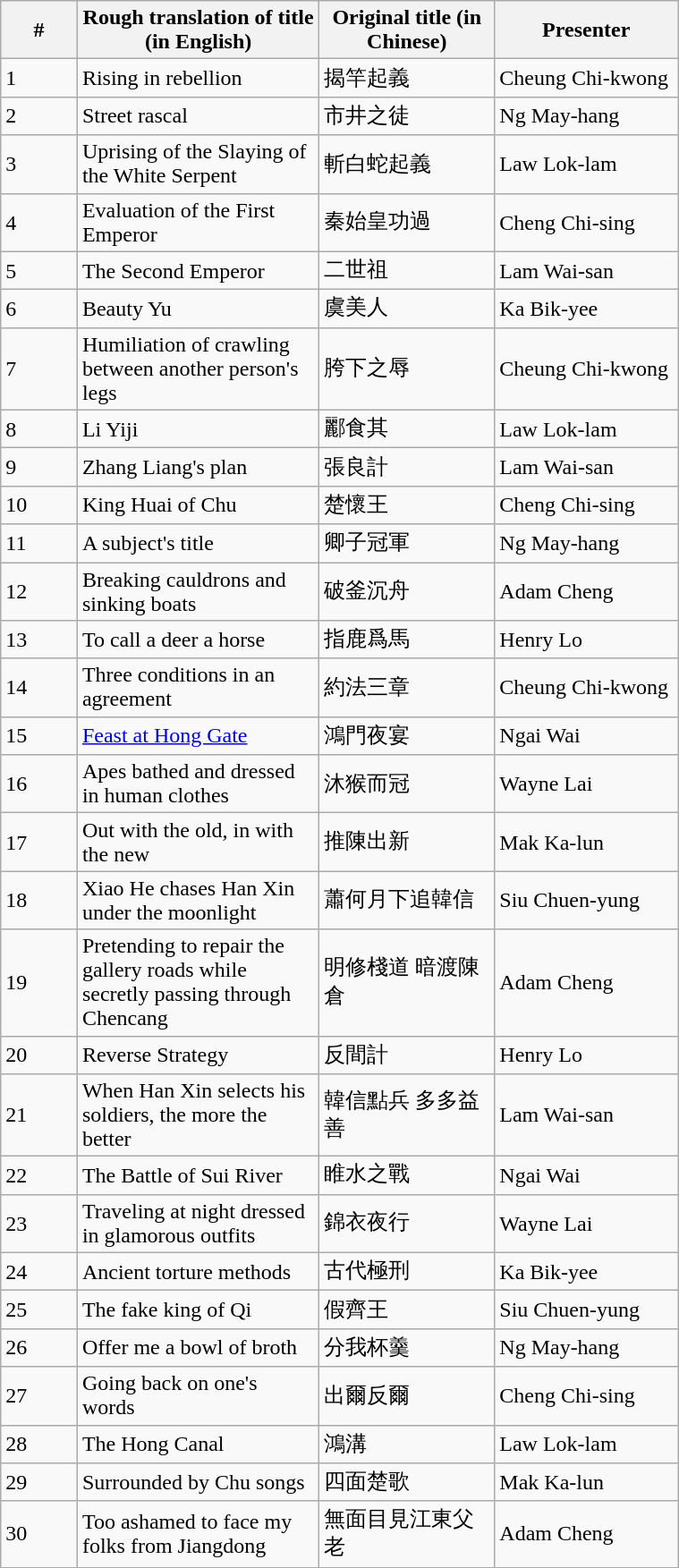<table class="wikitable" style="width:40%;">
<tr align=center>
<th style="width:5%">#</th>
<th style="width:15%">Rough translation of title (in English)</th>
<th style="width:10%">Original title (in Chinese)</th>
<th style="width:10%">Presenter</th>
</tr>
<tr>
<td>1</td>
<td>Rising in rebellion</td>
<td>揭竿起義</td>
<td>Cheung Chi-kwong</td>
</tr>
<tr>
<td>2</td>
<td>Street rascal</td>
<td>市井之徒</td>
<td>Ng May-hang</td>
</tr>
<tr>
<td>3</td>
<td>Uprising of the Slaying of the White Serpent</td>
<td>斬白蛇起義</td>
<td>Law Lok-lam</td>
</tr>
<tr>
<td>4</td>
<td>Evaluation of the First Emperor</td>
<td>秦始皇功過</td>
<td>Cheng Chi-sing</td>
</tr>
<tr>
<td>5</td>
<td>The Second Emperor</td>
<td>二世祖</td>
<td>Lam Wai-san</td>
</tr>
<tr>
<td>6</td>
<td>Beauty Yu</td>
<td>虞美人</td>
<td>Ka Bik-yee</td>
</tr>
<tr>
<td>7</td>
<td>Humiliation of crawling between another person's legs</td>
<td>胯下之辱</td>
<td>Cheung Chi-kwong</td>
</tr>
<tr>
<td>8</td>
<td>Li Yiji</td>
<td>酈食其</td>
<td>Law Lok-lam</td>
</tr>
<tr>
<td>9</td>
<td>Zhang Liang's plan</td>
<td>張良計</td>
<td>Lam Wai-san</td>
</tr>
<tr>
<td>10</td>
<td>King Huai of Chu</td>
<td>楚懷王</td>
<td>Cheng Chi-sing</td>
</tr>
<tr>
<td>11</td>
<td>A subject's title</td>
<td>卿子冠軍</td>
<td>Ng May-hang</td>
</tr>
<tr>
<td>12</td>
<td>Breaking cauldrons and sinking boats</td>
<td>破釜沉舟</td>
<td>Adam Cheng</td>
</tr>
<tr>
<td>13</td>
<td>To call a deer a horse</td>
<td>指鹿爲馬</td>
<td>Henry Lo</td>
</tr>
<tr>
<td>14</td>
<td>Three conditions in an agreement</td>
<td>約法三章</td>
<td>Cheung Chi-kwong</td>
</tr>
<tr>
<td>15</td>
<td><a href='#'>Feast at Hong Gate</a></td>
<td>鴻門夜宴</td>
<td>Ngai Wai</td>
</tr>
<tr>
<td>16</td>
<td>Apes bathed and dressed in human clothes</td>
<td>沐猴而冠</td>
<td>Wayne Lai</td>
</tr>
<tr>
<td>17</td>
<td>Out with the old, in with the new</td>
<td>推陳出新</td>
<td>Mak Ka-lun</td>
</tr>
<tr>
<td>18</td>
<td>Xiao He chases Han Xin under the moonlight</td>
<td>蕭何月下追韓信</td>
<td>Siu Chuen-yung</td>
</tr>
<tr>
<td>19</td>
<td>Pretending to repair the gallery roads while secretly passing through Chencang</td>
<td>明修棧道 暗渡陳倉</td>
<td>Adam Cheng</td>
</tr>
<tr>
<td>20</td>
<td>Reverse Strategy</td>
<td>反間計</td>
<td>Henry Lo</td>
</tr>
<tr>
<td>21</td>
<td>When Han Xin selects his soldiers, the more the better</td>
<td>韓信點兵 多多益善</td>
<td>Lam Wai-san</td>
</tr>
<tr>
<td>22</td>
<td>The Battle of Sui River</td>
<td>睢水之戰</td>
<td>Ngai Wai</td>
</tr>
<tr>
<td>23</td>
<td>Traveling at night dressed in glamorous outfits</td>
<td>錦衣夜行</td>
<td>Wayne Lai</td>
</tr>
<tr>
<td>24</td>
<td>Ancient torture methods</td>
<td>古代極刑</td>
<td>Ka Bik-yee</td>
</tr>
<tr>
<td>25</td>
<td>The fake king of Qi</td>
<td>假齊王</td>
<td>Siu Chuen-yung</td>
</tr>
<tr>
<td>26</td>
<td>Offer me a bowl of broth</td>
<td>分我杯羹</td>
<td>Ng May-hang</td>
</tr>
<tr>
<td>27</td>
<td>Going back on one's words</td>
<td>出爾反爾</td>
<td>Cheng Chi-sing</td>
</tr>
<tr>
<td>28</td>
<td>The Hong Canal</td>
<td>鴻溝</td>
<td>Law Lok-lam</td>
</tr>
<tr>
<td>29</td>
<td>Surrounded by Chu songs</td>
<td>四面楚歌</td>
<td>Mak Ka-lun</td>
</tr>
<tr>
<td>30</td>
<td>Too ashamed to face my folks from Jiangdong</td>
<td>無面目見江東父老</td>
<td>Adam Cheng</td>
</tr>
</table>
